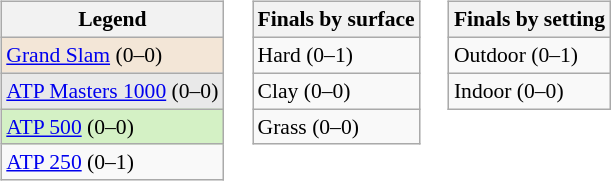<table>
<tr valign=top>
<td><br><table class="wikitable" style=font-size:90%>
<tr>
<th>Legend</th>
</tr>
<tr style="background:#f3e6d7;">
<td><a href='#'>Grand Slam</a> (0–0)</td>
</tr>
<tr style="background:#e9e9e9;">
<td><a href='#'>ATP Masters 1000</a> (0–0)</td>
</tr>
<tr style="background:#d4f1c5;">
<td><a href='#'>ATP 500</a> (0–0)</td>
</tr>
<tr>
<td><a href='#'>ATP 250</a> (0–1)</td>
</tr>
</table>
</td>
<td><br><table class="wikitable" style=font-size:90%>
<tr>
<th>Finals by surface</th>
</tr>
<tr>
<td>Hard (0–1)</td>
</tr>
<tr>
<td>Clay (0–0)</td>
</tr>
<tr>
<td>Grass (0–0)</td>
</tr>
</table>
</td>
<td><br><table class="wikitable" style=font-size:90%>
<tr>
<th>Finals by setting</th>
</tr>
<tr>
<td>Outdoor (0–1)</td>
</tr>
<tr>
<td>Indoor (0–0)</td>
</tr>
</table>
</td>
</tr>
</table>
